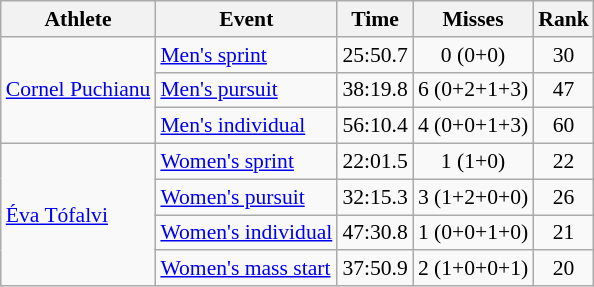<table class="wikitable" style="font-size:90%">
<tr>
<th>Athlete</th>
<th>Event</th>
<th>Time</th>
<th>Misses</th>
<th>Rank</th>
</tr>
<tr align=center>
<td align=left rowspan=3><a href='#'>Cornel Puchianu</a></td>
<td align=left><a href='#'>Men's sprint</a></td>
<td>25:50.7</td>
<td>0 (0+0)</td>
<td>30</td>
</tr>
<tr align=center>
<td align=left><a href='#'>Men's pursuit</a></td>
<td>38:19.8</td>
<td>6 (0+2+1+3)</td>
<td>47</td>
</tr>
<tr align=center>
<td align=left><a href='#'>Men's individual</a></td>
<td>56:10.4</td>
<td>4 (0+0+1+3)</td>
<td>60</td>
</tr>
<tr align=center>
<td align=left rowspan=4><a href='#'>Éva Tófalvi</a></td>
<td align=left><a href='#'>Women's sprint</a></td>
<td>22:01.5</td>
<td>1 (1+0)</td>
<td>22</td>
</tr>
<tr align=center>
<td align=left><a href='#'>Women's pursuit</a></td>
<td>32:15.3</td>
<td>3 (1+2+0+0)</td>
<td>26</td>
</tr>
<tr align=center>
<td align=left><a href='#'>Women's individual</a></td>
<td>47:30.8</td>
<td>1 (0+0+1+0)</td>
<td>21</td>
</tr>
<tr align=center>
<td align=left><a href='#'>Women's mass start</a></td>
<td>37:50.9</td>
<td>2 (1+0+0+1)</td>
<td>20</td>
</tr>
</table>
